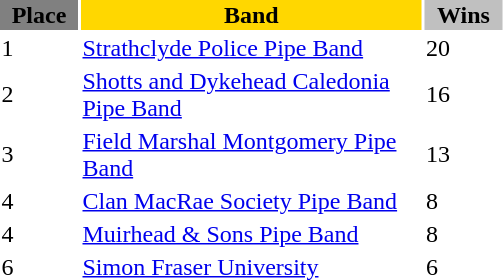<table>
<tr align=center>
<td width=50 bgcolor=Grey><strong>Place</strong></td>
<td width=225 bgcolor=Gold><strong>Band</strong></td>
<td width=50 bgcolor=silver><strong>Wins</strong></td>
</tr>
<tr>
<td>1</td>
<td><a href='#'>Strathclyde Police Pipe Band</a></td>
<td>20</td>
<td></td>
</tr>
<tr>
<td>2</td>
<td><a href='#'>Shotts and Dykehead Caledonia Pipe Band</a></td>
<td>16</td>
<td></td>
</tr>
<tr>
<td>3</td>
<td><a href='#'>Field Marshal Montgomery Pipe Band</a></td>
<td>13</td>
<td></td>
</tr>
<tr>
<td>4</td>
<td><a href='#'>Clan MacRae Society Pipe Band</a></td>
<td>8</td>
<td></td>
</tr>
<tr>
<td>4</td>
<td><a href='#'>Muirhead & Sons Pipe Band</a></td>
<td>8</td>
<td></td>
</tr>
<tr>
<td>6</td>
<td><a href='#'>Simon Fraser University</a></td>
<td>6</td>
<td></td>
</tr>
</table>
